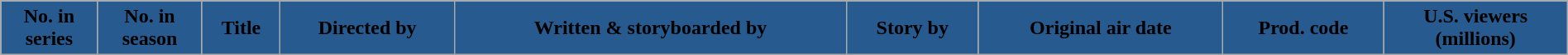<table class="wikitable plainrowheaders" style="width:100%;">
<tr>
<th scope="col" style="background:#275b8f; color:#000;">No. in<br>series </th>
<th scope="col" style="background:#275b8f; color:#000;">No. in<br>season </th>
<th scope="col" style="background:#275b8f; color:#000;">Title</th>
<th scope="col" style="background:#275b8f; color:#000;">Directed by</th>
<th scope="col" style="background:#275b8f; color:#000;">Written & storyboarded by</th>
<th scope="col" style="background:#275b8f; color:#000;">Story by</th>
<th scope="col" style="background:#275b8f; color:#000;">Original air date</th>
<th scope="col" style="background:#275b8f; color:#000;">Prod. code</th>
<th scope="col" style="background:#275b8f; color:#000;">U.S. viewers<br>(millions)<br>







































</th>
</tr>
</table>
